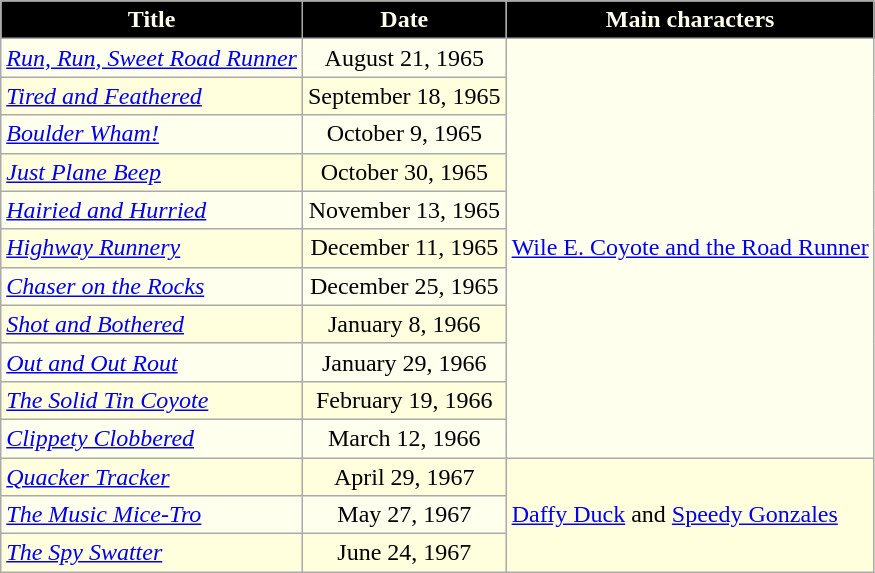<table class=wikitable style="background:#FFFFEE">
<tr style="color:#FFFFEE">
<th scope="col" style="background:#000000">Title</th>
<th scope="col" style="background:#000000">Date</th>
<th scope="col" style="background:#000000">Main characters</th>
</tr>
<tr>
<td scope="row"><em><a href='#'>Run, Run, Sweet Road Runner</a></em></td>
<td align=center>August 21, 1965</td>
<td rowspan=11><a href='#'>Wile E. Coyote and the Road Runner</a></td>
</tr>
<tr bgcolor="FFFFDE">
<td scope="row"><em><a href='#'>Tired and Feathered</a></em></td>
<td align=center>September 18, 1965</td>
</tr>
<tr>
<td scope="row"><em><a href='#'>Boulder Wham!</a></em></td>
<td align=center>October 9, 1965</td>
</tr>
<tr bgcolor="FFFFDE">
<td scope="row"><em><a href='#'>Just Plane Beep</a></em></td>
<td align=center>October 30, 1965</td>
</tr>
<tr>
<td scope="row"><em><a href='#'>Hairied and Hurried</a></em></td>
<td align=center>November 13, 1965</td>
</tr>
<tr bgcolor="FFFFDE">
<td scope="row"><em><a href='#'>Highway Runnery</a></em></td>
<td align=center>December 11, 1965</td>
</tr>
<tr>
<td scope="row"><em><a href='#'>Chaser on the Rocks</a></em></td>
<td align=center>December 25, 1965</td>
</tr>
<tr bgcolor="FFFFDE">
<td scope="row"><em><a href='#'>Shot and Bothered</a></em></td>
<td align=center>January 8, 1966</td>
</tr>
<tr>
<td scope="row"><em><a href='#'>Out and Out Rout</a></em></td>
<td align=center>January 29, 1966</td>
</tr>
<tr bgcolor="FFFFDE">
<td scope="row"><em><a href='#'>The Solid Tin Coyote</a></em></td>
<td align=center>February 19, 1966</td>
</tr>
<tr>
<td scope="row"><em><a href='#'>Clippety Clobbered</a></em></td>
<td align=center>March 12, 1966</td>
</tr>
<tr bgcolor="FFFFDE">
<td scope="row"><em><a href='#'>Quacker Tracker</a></em></td>
<td align=center>April 29, 1967</td>
<td rowspan=3><a href='#'>Daffy Duck</a> and <a href='#'>Speedy Gonzales</a></td>
</tr>
<tr>
<td scope="row"><em><a href='#'>The Music Mice-Tro</a></em></td>
<td align=center>May 27, 1967</td>
</tr>
<tr bgcolor="FFFFDE">
<td scope="row"><em><a href='#'>The Spy Swatter</a></em></td>
<td align=center>June 24, 1967</td>
</tr>
</table>
